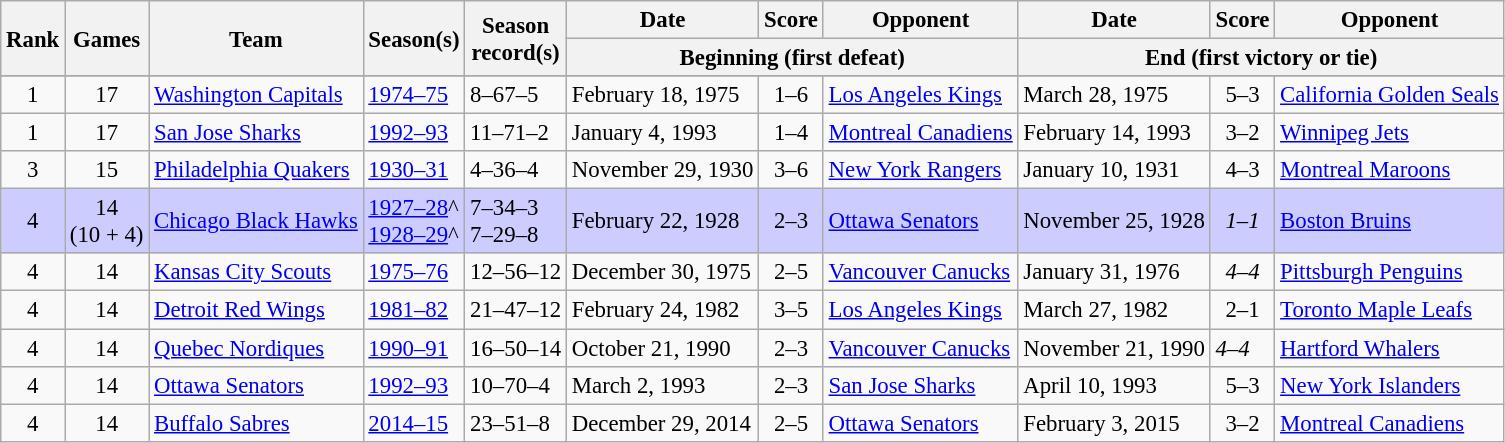<table class="wikitable sortable" style="font-size:95%">
<tr>
<th rowspan="2">Rank</th>
<th rowspan="2">Games</th>
<th rowspan="2">Team</th>
<th rowspan="2">Season(s)</th>
<th rowspan="2">Season<br>record(s)</th>
<th>Date</th>
<th class="unsortable">Score</th>
<th>Opponent</th>
<th>Date</th>
<th class="unsortable">Score</th>
<th>Opponent</th>
</tr>
<tr class="unsortable">
<th colspan="3">Beginning (first defeat)</th>
<th colspan="3">End (first victory or tie)</th>
</tr>
<tr>
</tr>
<tr>
<td align="center">1 </td>
<td align="center">17</td>
<td><a href='#'>Washington Capitals</a></td>
<td><a href='#'>1974–75</a></td>
<td>8–67–5</td>
<td>February 18, 1975</td>
<td align="center">1–6</td>
<td><a href='#'>Los Angeles Kings</a></td>
<td>March 28, 1975</td>
<td align="center">5–3</td>
<td><a href='#'>California Golden Seals</a></td>
</tr>
<tr>
<td align="center">1 </td>
<td align="center">17</td>
<td><a href='#'>San Jose Sharks</a></td>
<td><a href='#'>1992–93</a></td>
<td>11–71–2</td>
<td>January 4, 1993</td>
<td align="center">1–4</td>
<td><a href='#'>Montreal Canadiens</a></td>
<td>February 14, 1993</td>
<td align="center">3–2</td>
<td><a href='#'>Winnipeg Jets</a></td>
</tr>
<tr>
<td align="center">3</td>
<td align="center">15</td>
<td><a href='#'>Philadelphia Quakers</a></td>
<td><a href='#'>1930–31</a></td>
<td>4–36–4</td>
<td>November 29, 1930</td>
<td align="center">3–6</td>
<td><a href='#'>New York Rangers</a></td>
<td>January 10, 1931</td>
<td align="center">4–3 </td>
<td><a href='#'>Montreal Maroons</a></td>
</tr>
<tr bgcolor="#ccccff">
<td align="center">4 </td>
<td align="center">14<br>(10 + 4)</td>
<td><a href='#'>Chicago Black Hawks</a></td>
<td><a href='#'>1927–28</a>^<br> <a href='#'>1928–29</a>^</td>
<td>7–34–3<br>7–29–8</td>
<td>February 22, 1928</td>
<td align="center">2–3</td>
<td><a href='#'>Ottawa Senators</a></td>
<td>November 25, 1928</td>
<td align="center"><em>1–1</em> </td>
<td><a href='#'>Boston Bruins</a></td>
</tr>
<tr>
<td align="center">4 </td>
<td align="center">14</td>
<td><a href='#'>Kansas City Scouts</a></td>
<td><a href='#'>1975–76</a></td>
<td>12–56–12</td>
<td>December 30, 1975</td>
<td align="center">2–5</td>
<td><a href='#'>Vancouver Canucks</a></td>
<td>January 31, 1976</td>
<td align="center"><em>4–4</em></td>
<td><a href='#'>Pittsburgh Penguins</a></td>
</tr>
<tr>
<td align="center">4 </td>
<td align="center">14</td>
<td><a href='#'>Detroit Red Wings</a></td>
<td><a href='#'>1981–82</a></td>
<td>21–47–12</td>
<td>February 24, 1982</td>
<td align="center">3–5</td>
<td><a href='#'>Los Angeles Kings</a></td>
<td>March 27, 1982</td>
<td align="center">2–1</td>
<td><a href='#'>Toronto Maple Leafs</a></td>
</tr>
<tr>
<td align="center">4 </td>
<td align="center">14</td>
<td><a href='#'>Quebec Nordiques</a></td>
<td><a href='#'>1990–91</a></td>
<td>16–50–14</td>
<td>October 21, 1990</td>
<td align="center">2–3</td>
<td><a href='#'>Vancouver Canucks</a></td>
<td>November 21, 1990</td>
<td><em>4–4</em> </td>
<td><a href='#'>Hartford Whalers</a></td>
</tr>
<tr>
<td align="center">4 </td>
<td align="center">14</td>
<td><a href='#'>Ottawa Senators</a></td>
<td><a href='#'>1992–93</a></td>
<td>10–70–4</td>
<td>March 2, 1993</td>
<td align="center">2–3 </td>
<td><a href='#'>San Jose Sharks</a></td>
<td>April 10, 1993</td>
<td align="center">5–3</td>
<td><a href='#'>New York Islanders</a></td>
</tr>
<tr>
<td align="center">4 </td>
<td align="center">14</td>
<td><a href='#'>Buffalo Sabres</a></td>
<td><a href='#'>2014–15</a></td>
<td>23–51–8</td>
<td>December 29, 2014</td>
<td align="center">2–5</td>
<td><a href='#'>Ottawa Senators</a></td>
<td>February 3, 2015</td>
<td align="center">3–2</td>
<td><a href='#'>Montreal Canadiens</a></td>
</tr>
</table>
